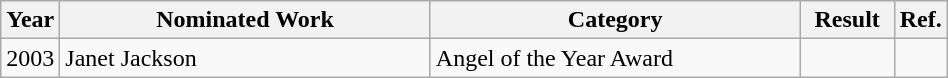<table class="wikitable" width="50%">
<tr>
<th width="5%">Year</th>
<th width="40%">Nominated Work</th>
<th width="40%">Category</th>
<th width="10%">Result</th>
<th width="5%">Ref.</th>
</tr>
<tr>
<td>2003</td>
<td>Janet Jackson</td>
<td>Angel of the Year Award</td>
<td></td>
<td></td>
</tr>
</table>
